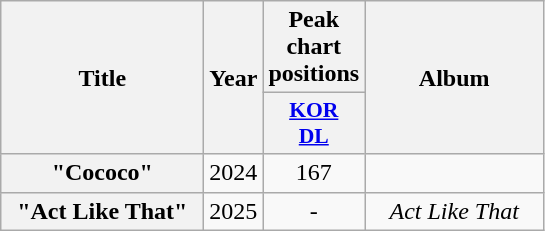<table class="wikitable plainrowheaders" style="text-align:center">
<tr>
<th rowspan="2" style="width:8em">Title</th>
<th rowspan="2" style="width:2em">Year</th>
<th colspan="1">Peak chart positions</th>
<th rowspan="2" style="width:7em">Album</th>
</tr>
<tr>
<th scope="col" style="width:2.75em;font-size:90%"><a href='#'>KOR<br>DL</a><br></th>
</tr>
<tr>
<th scope="row">"Cococo"</th>
<td>2024</td>
<td>167</td>
<td></td>
</tr>
<tr>
<th scope="row">"Act Like That"</th>
<td>2025</td>
<td>-</td>
<td><em>Act Like That</em></td>
</tr>
</table>
